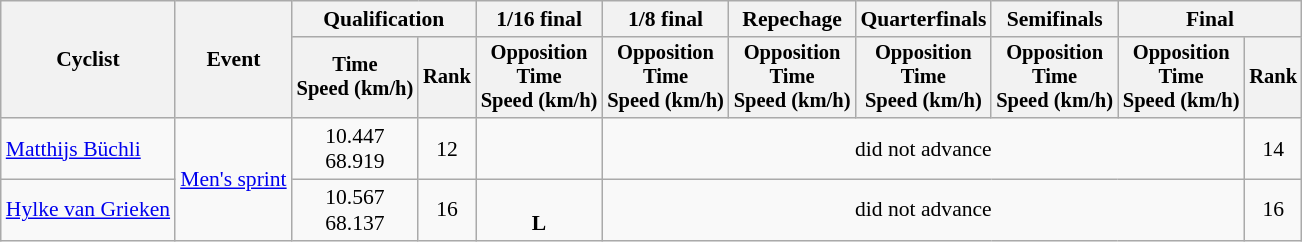<table class="wikitable" style="font-size:90%">
<tr>
<th rowspan="2">Cyclist</th>
<th rowspan="2">Event</th>
<th colspan=2>Qualification</th>
<th>1/16 final</th>
<th>1/8 final</th>
<th>Repechage</th>
<th>Quarterfinals</th>
<th>Semifinals</th>
<th colspan=2>Final</th>
</tr>
<tr style="font-size:95%">
<th>Time<br>Speed (km/h)</th>
<th>Rank</th>
<th>Opposition<br>Time<br>Speed (km/h)</th>
<th>Opposition<br>Time<br>Speed (km/h)</th>
<th>Opposition<br>Time<br>Speed (km/h)</th>
<th>Opposition<br>Time<br>Speed (km/h)</th>
<th>Opposition<br>Time<br>Speed (km/h)</th>
<th>Opposition<br>Time<br>Speed (km/h)</th>
<th>Rank</th>
</tr>
<tr align=center>
<td align=left><a href='#'>Matthijs Büchli</a></td>
<td align=left rowspan=2><a href='#'>Men's sprint</a></td>
<td>10.447<br>68.919</td>
<td>12</td>
<td><br></td>
<td colspan=5>did not advance</td>
<td>14</td>
</tr>
<tr align=center>
<td align=left><a href='#'>Hylke van Grieken</a></td>
<td>10.567<br>68.137</td>
<td>16</td>
<td><br><strong>L</strong></td>
<td colspan=5>did not advance</td>
<td>16</td>
</tr>
</table>
